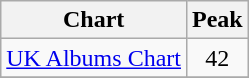<table class="wikitable">
<tr>
<th>Chart</th>
<th>Peak</th>
</tr>
<tr>
<td><a href='#'>UK Albums Chart</a></td>
<td align="center">42</td>
</tr>
<tr>
</tr>
</table>
